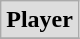<table class="wikitable">
<tr align="center"  bgcolor="#dddddd">
<td><strong>Player</strong></td>
</tr>
<tr>
</tr>
</table>
